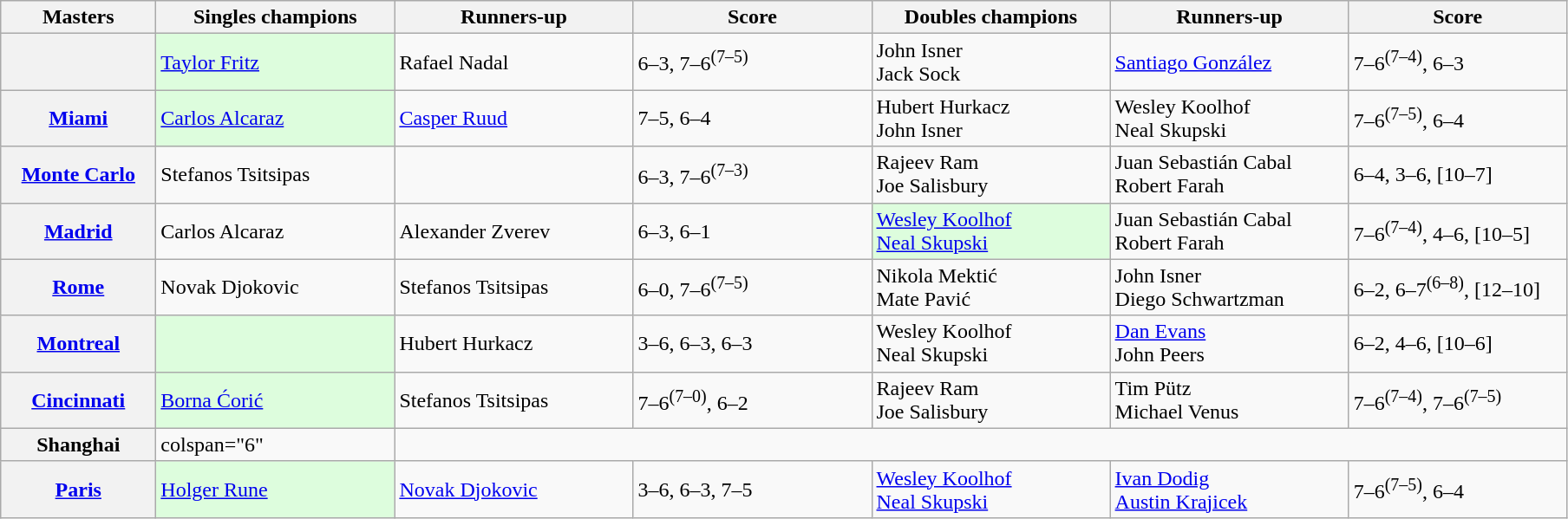<table class="wikitable plainrowheaders">
<tr>
<th scope="col" style="width:7em">Masters</th>
<th scope="col" style="width:11em">Singles champions</th>
<th scope="col" style="width:11em">Runners-up</th>
<th scope="col" style="width:11em">Score</th>
<th scope="col" style="width:11em">Doubles champions</th>
<th scope="col" style="width:11em">Runners-up</th>
<th scope="col" style="width:10em">Score</th>
</tr>
<tr>
<th scope="row"></th>
<td style="background-color: #ddfddd"> <a href='#'>Taylor Fritz</a></td>
<td> Rafael Nadal</td>
<td>6–3, 7–6<sup>(7–5)</sup></td>
<td> John Isner<br> Jack Sock</td>
<td> <a href='#'>Santiago González</a><br></td>
<td>7–6<sup>(7–4)</sup>, 6–3</td>
</tr>
<tr>
<th scope="row"><a href='#'><strong>Miami</strong></a> <br></th>
<td style="background-color: #ddfddd"> <a href='#'>Carlos Alcaraz</a></td>
<td> <a href='#'>Casper Ruud</a></td>
<td>7–5, 6–4</td>
<td> Hubert Hurkacz<br> John Isner</td>
<td> Wesley Koolhof<br> Neal Skupski</td>
<td>7–6<sup>(7–5)</sup>, 6–4</td>
</tr>
<tr>
<th scope="row"><a href='#'><strong>Monte Carlo</strong></a><br></th>
<td> Stefanos Tsitsipas</td>
<td></td>
<td>6–3, 7–6<sup>(7–3)</sup></td>
<td> Rajeev Ram<br> Joe Salisbury</td>
<td> Juan Sebastián Cabal<br> Robert Farah</td>
<td>6–4, 3–6, [10–7]</td>
</tr>
<tr>
<th scope="row"><a href='#'><strong>Madrid</strong></a> <br></th>
<td> Carlos Alcaraz</td>
<td> Alexander Zverev</td>
<td>6–3, 6–1</td>
<td style="background-color: #ddfddd"> <a href='#'>Wesley Koolhof</a><br> <a href='#'>Neal Skupski</a></td>
<td> Juan Sebastián Cabal<br> Robert Farah</td>
<td>7–6<sup>(7–4)</sup>, 4–6, [10–5]</td>
</tr>
<tr>
<th scope="row"><a href='#'><strong>Rome</strong></a> <br></th>
<td> Novak Djokovic</td>
<td> Stefanos Tsitsipas</td>
<td>6–0, 7–6<sup>(7–5)</sup></td>
<td> Nikola Mektić<br> Mate Pavić</td>
<td> John Isner<br> Diego Schwartzman</td>
<td>6–2, 6–7<sup>(6–8)</sup>, [12–10]</td>
</tr>
<tr>
<th scope="row"><a href='#'><strong>Montreal</strong></a> <br></th>
<td style="background-color: #ddfddd"></td>
<td> Hubert Hurkacz</td>
<td>3–6, 6–3, 6–3</td>
<td> Wesley Koolhof<br> Neal Skupski</td>
<td> <a href='#'>Dan Evans</a><br> John Peers</td>
<td>6–2, 4–6, [10–6]</td>
</tr>
<tr>
<th scope="row"><a href='#'><strong>Cincinnati</strong></a> <br></th>
<td style="background-color: #ddfddd"> <a href='#'>Borna Ćorić</a></td>
<td> Stefanos Tsitsipas</td>
<td>7–6<sup>(7–0)</sup>, 6–2</td>
<td> Rajeev Ram<br> Joe Salisbury</td>
<td> Tim Pütz<br>  Michael Venus</td>
<td>7–6<sup>(7–4)</sup>, 7–6<sup>(7–5)</sup></td>
</tr>
<tr>
<th scope="row"><strong>Shanghai</strong></th>
<td>colspan="6" </td>
</tr>
<tr>
<th scope="row"><a href='#'><strong>Paris</strong></a> <br></th>
<td style="background-color: #ddfddd"> <a href='#'>Holger Rune</a></td>
<td> <a href='#'>Novak Djokovic</a></td>
<td>3–6, 6–3, 7–5</td>
<td> <a href='#'>Wesley Koolhof</a> <br> <a href='#'>Neal Skupski</a></td>
<td> <a href='#'>Ivan Dodig</a> <br> <a href='#'>Austin Krajicek</a></td>
<td>7–6<sup>(7–5)</sup>, 6–4</td>
</tr>
</table>
